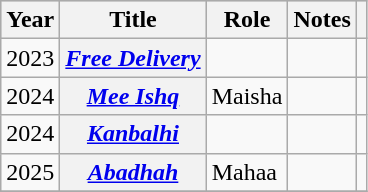<table class="wikitable sortable plainrowheaders">
<tr style="background:#ccc; text-align:center;">
<th scope="col">Year</th>
<th scope="col">Title</th>
<th scope="col">Role</th>
<th scope="col">Notes</th>
<th scope="col" class="unsortable"></th>
</tr>
<tr>
<td>2023</td>
<th scope="row"><em><a href='#'>Free Delivery</a></em></th>
<td></td>
<td></td>
<td style="text-align:center;"></td>
</tr>
<tr>
<td>2024</td>
<th scope="row"><em><a href='#'>Mee Ishq</a></em></th>
<td>Maisha</td>
<td></td>
<td style="text-align: center;"></td>
</tr>
<tr>
<td>2024</td>
<th scope="row"><em><a href='#'>Kanbalhi</a></em></th>
<td></td>
<td></td>
<td style="text-align:center;"></td>
</tr>
<tr>
<td>2025</td>
<th scope="row"><em><a href='#'>Abadhah</a></em></th>
<td>Mahaa</td>
<td></td>
<td style="text-align: center;"></td>
</tr>
<tr>
</tr>
</table>
